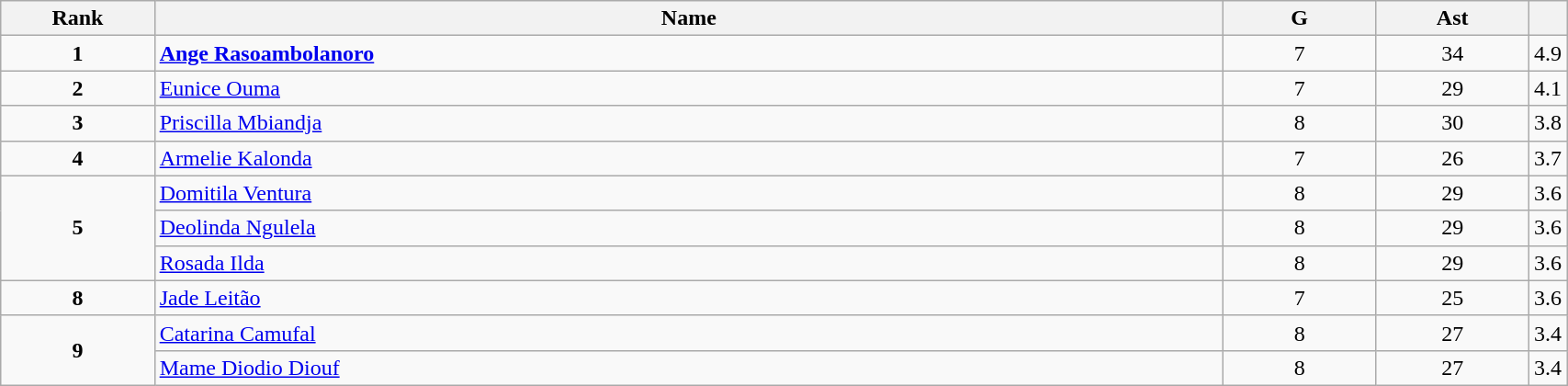<table class="wikitable" style="width:90%;">
<tr>
<th style="width:10%;">Rank</th>
<th style="width:70%;">Name</th>
<th style="width:10%;">G</th>
<th style="width:10%;">Ast</th>
<th style="width:10%;"></th>
</tr>
<tr align=center>
<td><strong>1</strong></td>
<td align=left> <strong><a href='#'>Ange Rasoambolanoro</a></strong></td>
<td>7</td>
<td>34</td>
<td>4.9</td>
</tr>
<tr align=center>
<td><strong>2</strong></td>
<td align=left> <a href='#'>Eunice Ouma</a></td>
<td>7</td>
<td>29</td>
<td>4.1</td>
</tr>
<tr align=center>
<td><strong>3</strong></td>
<td align=left> <a href='#'>Priscilla Mbiandja</a></td>
<td>8</td>
<td>30</td>
<td>3.8</td>
</tr>
<tr align=center>
<td><strong>4</strong></td>
<td align=left> <a href='#'>Armelie Kalonda</a></td>
<td>7</td>
<td>26</td>
<td>3.7</td>
</tr>
<tr align=center>
<td rowspan=3><strong>5</strong></td>
<td align=left> <a href='#'>Domitila Ventura</a></td>
<td>8</td>
<td>29</td>
<td>3.6</td>
</tr>
<tr align=center>
<td align=left> <a href='#'>Deolinda Ngulela</a></td>
<td>8</td>
<td>29</td>
<td>3.6</td>
</tr>
<tr align=center>
<td align=left> <a href='#'>Rosada Ilda</a></td>
<td>8</td>
<td>29</td>
<td>3.6</td>
</tr>
<tr align=center>
<td><strong>8</strong></td>
<td align=left> <a href='#'>Jade Leitão</a></td>
<td>7</td>
<td>25</td>
<td>3.6</td>
</tr>
<tr align=center>
<td rowspan=2><strong>9</strong></td>
<td align=left> <a href='#'>Catarina Camufal</a></td>
<td>8</td>
<td>27</td>
<td>3.4</td>
</tr>
<tr align=center>
<td align=left> <a href='#'>Mame Diodio Diouf</a></td>
<td>8</td>
<td>27</td>
<td>3.4</td>
</tr>
</table>
